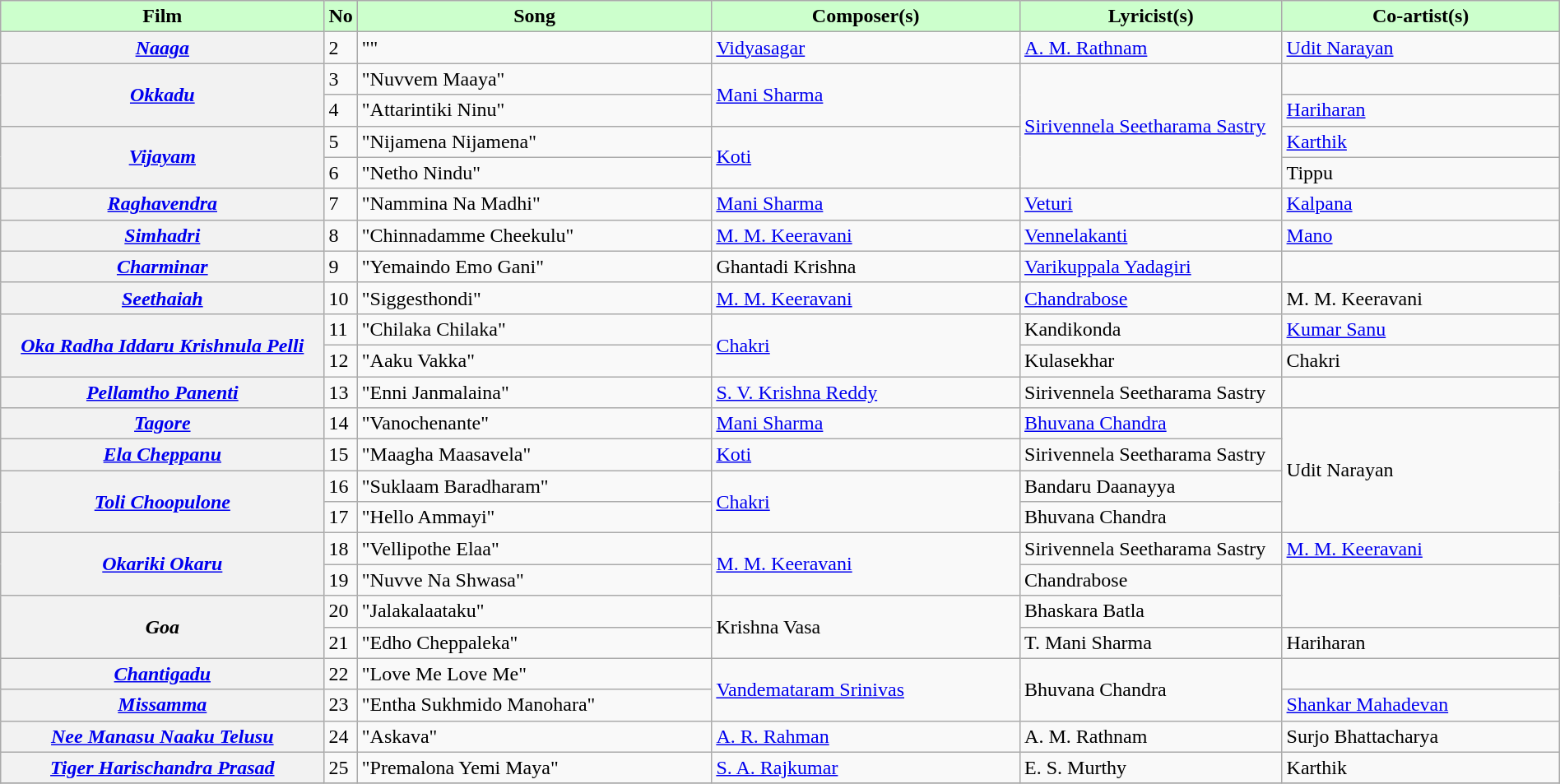<table class="wikitable plainrowheaders" width="100%" "textcolor:#000;">
<tr style="background:#cfc; text-align:center;">
<td scope="col" width=21%><strong>Film</strong></td>
<td><strong>No</strong></td>
<td scope="col" width=23%><strong>Song</strong></td>
<td scope="col" width=20%><strong>Composer(s)</strong></td>
<td scope="col" width=17%><strong>Lyricist(s)</strong></td>
<td scope="col" width=18%><strong>Co-artist(s)</strong></td>
</tr>
<tr>
<th><em><a href='#'>Naaga</a></em></th>
<td>2</td>
<td>""</td>
<td><a href='#'>Vidyasagar</a></td>
<td><a href='#'>A. M. Rathnam</a></td>
<td><a href='#'>Udit Narayan</a></td>
</tr>
<tr>
<th rowspan="2"><em><a href='#'>Okkadu</a></em></th>
<td>3</td>
<td>"Nuvvem Maaya"</td>
<td rowspan="2"><a href='#'>Mani Sharma</a></td>
<td rowspan="4"><a href='#'>Sirivennela Seetharama Sastry</a></td>
<td></td>
</tr>
<tr>
<td>4</td>
<td>"Attarintiki Ninu"</td>
<td><a href='#'>Hariharan</a></td>
</tr>
<tr>
<th rowspan="2"><em><a href='#'>Vijayam</a></em></th>
<td>5</td>
<td>"Nijamena Nijamena"</td>
<td rowspan="2"><a href='#'>Koti</a></td>
<td><a href='#'>Karthik</a></td>
</tr>
<tr>
<td>6</td>
<td>"Netho Nindu"</td>
<td>Tippu</td>
</tr>
<tr>
<th><em><a href='#'>Raghavendra</a></em></th>
<td>7</td>
<td>"Nammina Na Madhi"</td>
<td><a href='#'>Mani Sharma</a></td>
<td><a href='#'>Veturi</a></td>
<td><a href='#'>Kalpana</a></td>
</tr>
<tr>
<th><em><a href='#'>Simhadri</a></em></th>
<td>8</td>
<td>"Chinnadamme Cheekulu"</td>
<td><a href='#'>M. M. Keeravani</a></td>
<td><a href='#'>Vennelakanti</a></td>
<td><a href='#'>Mano</a></td>
</tr>
<tr>
<th><em><a href='#'>Charminar</a></em></th>
<td>9</td>
<td>"Yemaindo Emo Gani"</td>
<td>Ghantadi Krishna</td>
<td><a href='#'>Varikuppala Yadagiri</a></td>
<td></td>
</tr>
<tr>
<th><em><a href='#'>Seethaiah</a></em></th>
<td>10</td>
<td>"Siggesthondi"</td>
<td><a href='#'>M. M. Keeravani</a></td>
<td><a href='#'>Chandrabose</a></td>
<td>M. M. Keeravani</td>
</tr>
<tr>
<th rowspan="2"><em><a href='#'>Oka Radha Iddaru Krishnula Pelli</a></em></th>
<td>11</td>
<td>"Chilaka Chilaka"</td>
<td rowspan="2"><a href='#'>Chakri</a></td>
<td>Kandikonda</td>
<td><a href='#'>Kumar Sanu</a></td>
</tr>
<tr>
<td>12</td>
<td>"Aaku Vakka"</td>
<td>Kulasekhar</td>
<td>Chakri</td>
</tr>
<tr>
<th><em><a href='#'>Pellamtho Panenti</a></em></th>
<td>13</td>
<td>"Enni Janmalaina"</td>
<td><a href='#'>S. V. Krishna Reddy</a></td>
<td>Sirivennela Seetharama Sastry</td>
<td></td>
</tr>
<tr>
<th><em><a href='#'>Tagore</a></em></th>
<td>14</td>
<td>"Vanochenante"</td>
<td><a href='#'>Mani Sharma</a></td>
<td><a href='#'>Bhuvana Chandra</a></td>
<td rowspan="4">Udit Narayan</td>
</tr>
<tr>
<th><em><a href='#'>Ela Cheppanu</a></em></th>
<td>15</td>
<td>"Maagha Maasavela"</td>
<td><a href='#'>Koti</a></td>
<td>Sirivennela Seetharama Sastry</td>
</tr>
<tr>
<th rowspan="2"><em><a href='#'>Toli Choopulone</a></em></th>
<td>16</td>
<td>"Suklaam Baradharam"</td>
<td rowspan="2"><a href='#'>Chakri</a></td>
<td>Bandaru Daanayya</td>
</tr>
<tr>
<td>17</td>
<td>"Hello Ammayi"</td>
<td>Bhuvana Chandra</td>
</tr>
<tr>
<th rowspan="2"><em><a href='#'>Okariki Okaru</a></em></th>
<td>18</td>
<td>"Vellipothe Elaa"</td>
<td rowspan="2"><a href='#'>M. M. Keeravani</a></td>
<td>Sirivennela Seetharama Sastry</td>
<td><a href='#'>M. M. Keeravani</a></td>
</tr>
<tr>
<td>19</td>
<td>"Nuvve Na Shwasa"</td>
<td>Chandrabose</td>
<td rowspan="2"></td>
</tr>
<tr>
<th rowspan="2"><em>Goa</em></th>
<td>20</td>
<td>"Jalakalaataku"</td>
<td rowspan="2">Krishna Vasa</td>
<td>Bhaskara Batla</td>
</tr>
<tr>
<td>21</td>
<td>"Edho Cheppaleka"</td>
<td>T. Mani Sharma</td>
<td>Hariharan</td>
</tr>
<tr>
<th><em><a href='#'>Chantigadu</a></em></th>
<td>22</td>
<td>"Love Me Love Me"</td>
<td rowspan="2"><a href='#'>Vandemataram Srinivas</a></td>
<td rowspan="2">Bhuvana Chandra</td>
<td></td>
</tr>
<tr>
<th><em><a href='#'>Missamma</a></em></th>
<td>23</td>
<td>"Entha Sukhmido Manohara"</td>
<td><a href='#'>Shankar Mahadevan</a></td>
</tr>
<tr>
<th><em><a href='#'>Nee Manasu Naaku Telusu</a></em></th>
<td>24</td>
<td>"Askava"</td>
<td><a href='#'>A. R. Rahman</a></td>
<td>A. M. Rathnam</td>
<td>Surjo Bhattacharya</td>
</tr>
<tr>
<th><em><a href='#'>Tiger Harischandra Prasad</a></em></th>
<td>25</td>
<td>"Premalona Yemi Maya"</td>
<td><a href='#'>S. A. Rajkumar</a></td>
<td>E. S. Murthy</td>
<td>Karthik</td>
</tr>
<tr>
</tr>
</table>
